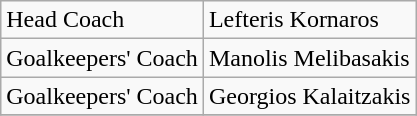<table class="wikitable" style="text-align: center">
<tr>
<td align=left>Head Coach</td>
<td align=left> Lefteris Kornaros</td>
</tr>
<tr>
<td align=left>Goalkeepers' Coach</td>
<td align=left> Manolis Melibasakis</td>
</tr>
<tr>
<td align=left>Goalkeepers' Coach</td>
<td align=left> Georgios Kalaitzakis</td>
</tr>
<tr>
</tr>
</table>
